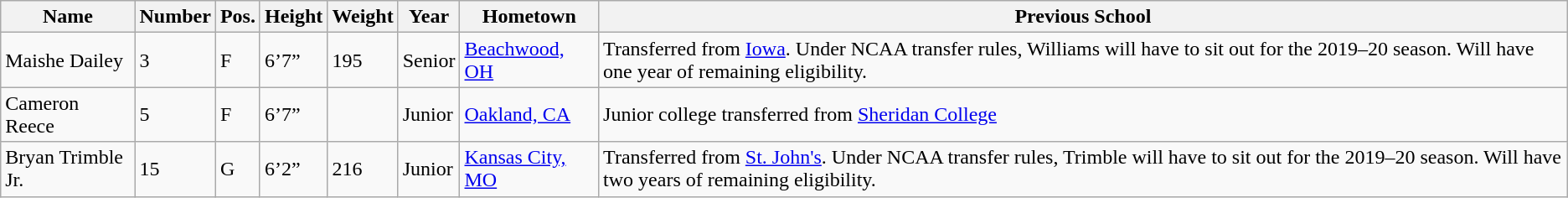<table class="wikitable sortable" border="1">
<tr>
<th>Name</th>
<th>Number</th>
<th>Pos.</th>
<th>Height</th>
<th>Weight</th>
<th>Year</th>
<th>Hometown</th>
<th class="unsortable">Previous School</th>
</tr>
<tr>
<td>Maishe Dailey</td>
<td>3</td>
<td>F</td>
<td>6’7”</td>
<td>195</td>
<td>Senior</td>
<td><a href='#'>Beachwood, OH</a></td>
<td>Transferred from <a href='#'>Iowa</a>. Under NCAA transfer rules, Williams will have to sit out for the 2019–20 season. Will have one year of remaining eligibility.</td>
</tr>
<tr>
<td>Cameron Reece</td>
<td>5</td>
<td>F</td>
<td>6’7”</td>
<td></td>
<td>Junior</td>
<td><a href='#'>Oakland, CA</a></td>
<td>Junior college transferred from <a href='#'>Sheridan College</a></td>
</tr>
<tr>
<td>Bryan Trimble Jr.</td>
<td>15</td>
<td>G</td>
<td>6’2”</td>
<td>216</td>
<td>Junior</td>
<td><a href='#'>Kansas City, MO</a></td>
<td>Transferred from <a href='#'>St. John's</a>. Under NCAA transfer rules, Trimble will have to sit out for the 2019–20 season. Will have two years of remaining eligibility.</td>
</tr>
</table>
